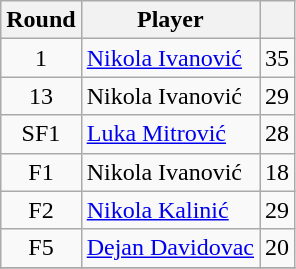<table class="wikitable sortable" style="text-align: center;">
<tr>
<th>Round</th>
<th>Player</th>
<th><a href='#'></a></th>
</tr>
<tr>
<td>1</td>
<td style="text-align:left"> <a href='#'>Nikola Ivanović</a></td>
<td>35 </td>
</tr>
<tr>
<td>13</td>
<td style="text-align:left"> Nikola Ivanović</td>
<td>29</td>
</tr>
<tr>
<td>SF1</td>
<td align="left"> <a href='#'>Luka Mitrović</a></td>
<td>28</td>
</tr>
<tr>
<td>F1</td>
<td align="left"> Nikola Ivanović</td>
<td>18</td>
</tr>
<tr>
<td>F2</td>
<td align="left"> <a href='#'>Nikola Kalinić</a></td>
<td>29</td>
</tr>
<tr>
<td>F5</td>
<td align="left"> <a href='#'>Dejan Davidovac</a></td>
<td>20</td>
</tr>
<tr>
</tr>
</table>
